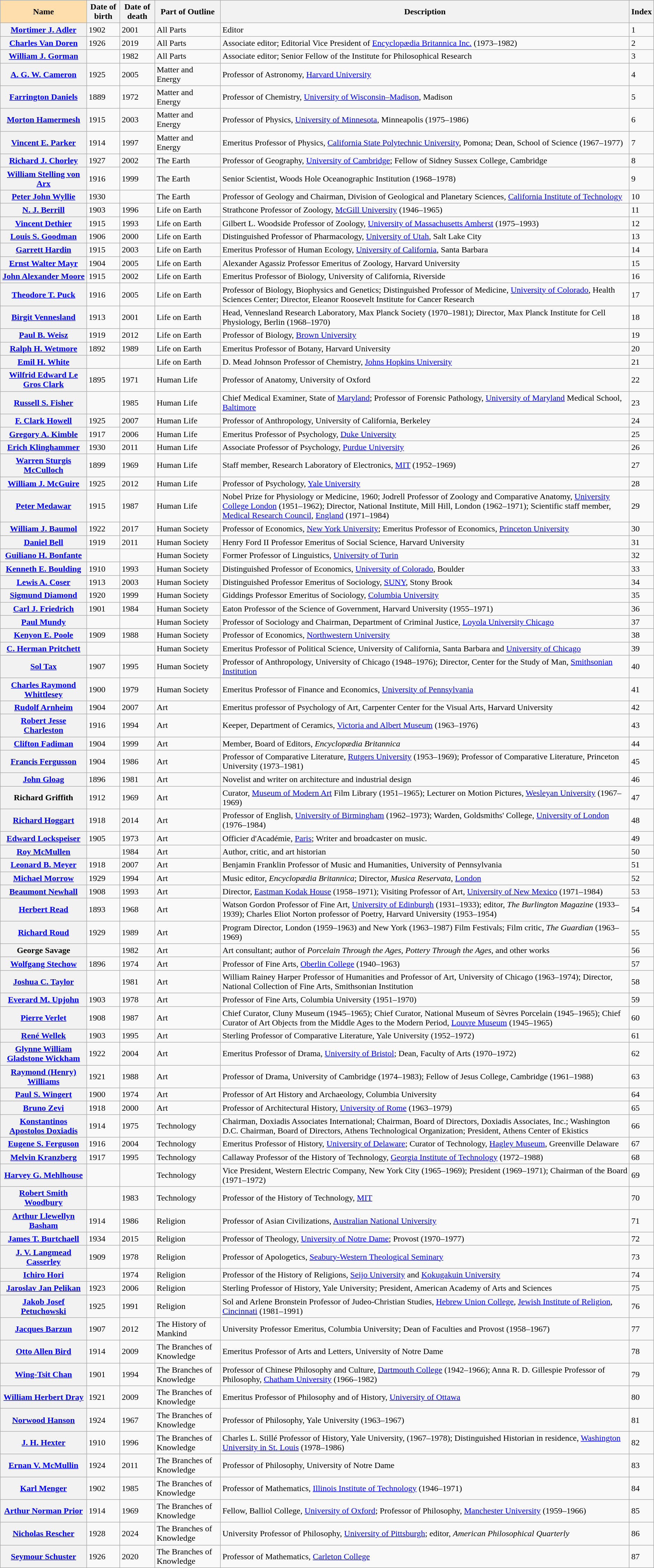<table class="sortable wikitable" id="outline_of_knowledge_contributors">
<tr>
<th style="background:#ffdead;">Name</th>
<th>Date of birth</th>
<th>Date of death</th>
<th>Part of Outline</th>
<th>Description</th>
<th>Index</th>
</tr>
<tr>
<th><a href='#'>Mortimer J. Adler</a></th>
<td>1902</td>
<td>2001</td>
<td>All Parts</td>
<td>Editor</td>
<td>1</td>
</tr>
<tr>
<th><a href='#'>Charles Van Doren</a></th>
<td>1926</td>
<td>2019</td>
<td>All Parts</td>
<td>Associate editor; Editorial Vice President of <a href='#'>Encyclopædia Britannica Inc.</a> (1973–1982)</td>
<td>2</td>
</tr>
<tr>
<th><a href='#'>William J. Gorman</a></th>
<td></td>
<td>1982</td>
<td>All Parts</td>
<td>Associate editor; Senior Fellow of the Institute for Philosophical Research</td>
<td>3</td>
</tr>
<tr>
<th><a href='#'>A. G. W. Cameron</a></th>
<td>1925</td>
<td>2005</td>
<td>Matter and Energy</td>
<td>Professor of Astronomy, <a href='#'>Harvard University</a></td>
<td>4</td>
</tr>
<tr>
<th><a href='#'>Farrington Daniels</a></th>
<td>1889</td>
<td>1972</td>
<td>Matter and Energy</td>
<td>Professor of Chemistry, <a href='#'>University of Wisconsin–Madison</a>, Madison</td>
<td>5</td>
</tr>
<tr>
<th><a href='#'>Morton Hamermesh</a></th>
<td>1915</td>
<td>2003</td>
<td>Matter and Energy</td>
<td>Professor of Physics, <a href='#'>University of Minnesota</a>, Minneapolis (1975–1986)</td>
<td>6</td>
</tr>
<tr>
<th><a href='#'>Vincent E. Parker</a></th>
<td>1914</td>
<td>1997</td>
<td>Matter and Energy</td>
<td>Emeritus Professor of Physics, <a href='#'>California State Polytechnic University</a>, Pomona; Dean, School of Science (1967–1977)</td>
<td>7</td>
</tr>
<tr>
<th><a href='#'>Richard J. Chorley</a></th>
<td>1927</td>
<td>2002</td>
<td>The Earth</td>
<td>Professor of Geography, <a href='#'>University of Cambridge</a>; Fellow of Sidney Sussex College, Cambridge</td>
<td>8</td>
</tr>
<tr>
<th><a href='#'>William Stelling von Arx</a></th>
<td>1916</td>
<td>1999</td>
<td>The Earth</td>
<td>Senior Scientist, Woods Hole Oceanographic Institution (1968–1978)</td>
<td>9</td>
</tr>
<tr>
<th><a href='#'>Peter John Wyllie</a></th>
<td>1930</td>
<td></td>
<td>The Earth</td>
<td>Professor of Geology and Chairman, Division of Geological and Planetary Sciences, <a href='#'>California Institute of Technology</a></td>
<td>10</td>
</tr>
<tr>
<th><a href='#'>N. J. Berrill</a></th>
<td>1903</td>
<td>1996</td>
<td>Life on Earth</td>
<td>Strathcone Professor of Zoology, <a href='#'>McGill University</a> (1946–1965)</td>
<td>11</td>
</tr>
<tr>
<th><a href='#'>Vincent Dethier</a></th>
<td>1915</td>
<td>1993</td>
<td>Life on Earth</td>
<td>Gilbert L. Woodside Professor of Zoology, <a href='#'>University of Massachusetts Amherst</a> (1975–1993)</td>
<td>12</td>
</tr>
<tr>
<th><a href='#'>Louis S. Goodman</a></th>
<td>1906</td>
<td>2000</td>
<td>Life on Earth</td>
<td>Distinguished Professor of Pharmacology, <a href='#'>University of Utah</a>, Salt Lake City</td>
<td>13</td>
</tr>
<tr>
<th><a href='#'>Garrett Hardin</a></th>
<td>1915</td>
<td>2003</td>
<td>Life on Earth</td>
<td>Emeritus Professor of Human Ecology, <a href='#'>University of California</a>, Santa Barbara</td>
<td>14</td>
</tr>
<tr>
<th><a href='#'>Ernst Walter Mayr</a></th>
<td>1904</td>
<td>2005</td>
<td>Life on Earth</td>
<td>Alexander Agassiz Professor Emeritus of Zoology, Harvard University</td>
<td>15</td>
</tr>
<tr>
<th><a href='#'>John Alexander Moore</a></th>
<td>1915</td>
<td>2002</td>
<td>Life on Earth</td>
<td>Emeritus Professor of Biology, University of California, Riverside</td>
<td>16</td>
</tr>
<tr>
<th><a href='#'>Theodore T. Puck</a></th>
<td>1916</td>
<td>2005</td>
<td>Life on Earth</td>
<td>Professor of Biology, Biophysics and Genetics; Distinguished Professor of Medicine, <a href='#'>University of Colorado</a>, Health Sciences Center; Director, Eleanor Roosevelt Institute for Cancer Research</td>
<td>17</td>
</tr>
<tr>
<th><a href='#'>Birgit Vennesland</a></th>
<td>1913</td>
<td>2001</td>
<td>Life on Earth</td>
<td>Head, Vennesland Research Laboratory, Max Planck Society (1970–1981); Director, Max Planck Institute for Cell Physiology, Berlin (1968–1970)</td>
<td>18</td>
</tr>
<tr>
<th><a href='#'>Paul B. Weisz</a></th>
<td>1919</td>
<td>2012</td>
<td>Life on Earth</td>
<td>Professor of Biology, <a href='#'>Brown University</a></td>
<td>19</td>
</tr>
<tr>
<th><a href='#'>Ralph H. Wetmore</a></th>
<td>1892</td>
<td>1989</td>
<td>Life on Earth</td>
<td>Emeritus Professor of Botany, Harvard University</td>
<td>20</td>
</tr>
<tr>
<th><a href='#'>Emil H. White</a></th>
<td></td>
<td></td>
<td>Life on Earth</td>
<td>D. Mead Johnson Professor of Chemistry, <a href='#'>Johns Hopkins University</a></td>
<td>21</td>
</tr>
<tr>
<th><a href='#'>Wilfrid Edward Le Gros Clark</a></th>
<td>1895</td>
<td>1971</td>
<td>Human Life</td>
<td>Professor of Anatomy, University of Oxford</td>
<td>22</td>
</tr>
<tr>
<th><a href='#'>Russell S. Fisher</a></th>
<td></td>
<td>1985</td>
<td>Human Life</td>
<td>Chief Medical Examiner, State of <a href='#'>Maryland</a>; Professor of Forensic Pathology, <a href='#'>University of Maryland</a> Medical School, <a href='#'>Baltimore</a></td>
<td>23</td>
</tr>
<tr>
<th><a href='#'>F. Clark Howell</a></th>
<td>1925</td>
<td>2007</td>
<td>Human Life</td>
<td>Professor of Anthropology, University of California, Berkeley</td>
<td>24</td>
</tr>
<tr>
<th><a href='#'>Gregory A. Kimble</a></th>
<td>1917</td>
<td>2006</td>
<td>Human Life</td>
<td>Emeritus Professor of Psychology, <a href='#'>Duke University</a></td>
<td>25</td>
</tr>
<tr>
<th><a href='#'>Erich Klinghammer</a></th>
<td>1930</td>
<td>2011</td>
<td>Human Life</td>
<td>Associate Professor of Psychology, <a href='#'>Purdue University</a></td>
<td>26</td>
</tr>
<tr>
<th><a href='#'>Warren Sturgis McCulloch</a></th>
<td>1899</td>
<td>1969</td>
<td>Human Life</td>
<td>Staff member, Research Laboratory of Electronics, <a href='#'>MIT</a> (1952–1969)</td>
<td>27</td>
</tr>
<tr>
<th><a href='#'>William J. McGuire</a></th>
<td>1925</td>
<td>2012</td>
<td>Human Life</td>
<td>Professor of Psychology, <a href='#'>Yale University</a></td>
<td>28</td>
</tr>
<tr>
<th><a href='#'>Peter Medawar</a></th>
<td>1915</td>
<td>1987</td>
<td>Human Life</td>
<td>Nobel Prize for Physiology or Medicine, 1960; Jodrell Professor of Zoology and Comparative Anatomy, <a href='#'>University College London</a> (1951–1962); Director, National Institute, Mill Hill, London (1962–1971); Scientific staff member, <a href='#'>Medical Research Council</a>, <a href='#'>England</a> (1971–1984)</td>
<td>29</td>
</tr>
<tr>
<th><a href='#'>William J. Baumol</a></th>
<td>1922</td>
<td>2017</td>
<td>Human Society</td>
<td>Professor of Economics, <a href='#'>New York University</a>; Emeritus Professor of Economics, <a href='#'>Princeton University</a></td>
<td>30</td>
</tr>
<tr>
<th><a href='#'>Daniel Bell</a></th>
<td>1919</td>
<td>2011</td>
<td>Human Society</td>
<td>Henry Ford II Professor Emeritus of Social Science, Harvard University</td>
<td>31</td>
</tr>
<tr>
<th><a href='#'>Guiliano H. Bonfante</a></th>
<td></td>
<td></td>
<td>Human Society</td>
<td>Former Professor of Linguistics, <a href='#'>University of Turin</a></td>
<td>32</td>
</tr>
<tr>
<th><a href='#'>Kenneth E. Boulding</a></th>
<td>1910</td>
<td>1993</td>
<td>Human Society</td>
<td>Distinguished Professor of Economics, <a href='#'>University of Colorado</a>, Boulder</td>
<td>33</td>
</tr>
<tr>
<th><a href='#'>Lewis A. Coser</a></th>
<td>1913</td>
<td>2003</td>
<td>Human Society</td>
<td>Distinguished Professor Emeritus of Sociology, <a href='#'>SUNY</a>, Stony Brook</td>
<td>34</td>
</tr>
<tr>
<th><a href='#'>Sigmund Diamond</a></th>
<td>1920</td>
<td>1999</td>
<td>Human Society</td>
<td>Giddings Professor Emeritus of Sociology, <a href='#'>Columbia University</a></td>
<td>35</td>
</tr>
<tr>
<th><a href='#'>Carl J. Friedrich</a></th>
<td>1901</td>
<td>1984</td>
<td>Human Society</td>
<td>Eaton Professor of the Science of Government, Harvard University (1955–1971)</td>
<td>36</td>
</tr>
<tr>
<th><a href='#'>Paul Mundy</a></th>
<td></td>
<td></td>
<td>Human Society</td>
<td>Professor of Sociology and Chairman, Department of Criminal Justice, <a href='#'>Loyola University Chicago</a></td>
<td>37</td>
</tr>
<tr>
<th><a href='#'>Kenyon E. Poole</a></th>
<td>1909</td>
<td>1988</td>
<td>Human Society</td>
<td>Professor of Economics, <a href='#'>Northwestern University</a></td>
<td>38</td>
</tr>
<tr>
<th><a href='#'>C. Herman Pritchett</a></th>
<td></td>
<td></td>
<td>Human Society</td>
<td>Emeritus Professor of Political Science, University of California, Santa Barbara and <a href='#'>University of Chicago</a></td>
<td>39</td>
</tr>
<tr>
<th><a href='#'>Sol Tax</a></th>
<td>1907</td>
<td>1995</td>
<td>Human Society</td>
<td>Professor of Anthropology, University of Chicago (1948–1976); Director, Center for the Study of Man, <a href='#'>Smithsonian Institution</a></td>
<td>40</td>
</tr>
<tr>
<th><a href='#'>Charles Raymond Whittlesey</a></th>
<td>1900</td>
<td>1979</td>
<td>Human Society</td>
<td>Emeritus Professor of Finance and Economics, <a href='#'>University of Pennsylvania</a></td>
<td>41</td>
</tr>
<tr>
<th><a href='#'>Rudolf Arnheim</a></th>
<td>1904</td>
<td>2007</td>
<td>Art</td>
<td>Emeritus professor of Psychology of Art, Carpenter Center for the Visual Arts, Harvard University</td>
<td>42</td>
</tr>
<tr>
<th><a href='#'>Robert Jesse Charleston</a></th>
<td>1916</td>
<td>1994</td>
<td>Art</td>
<td>Keeper, Department of Ceramics, <a href='#'>Victoria and Albert Museum</a> (1963–1976)</td>
<td>43</td>
</tr>
<tr>
<th><a href='#'>Clifton Fadiman</a></th>
<td>1904</td>
<td>1999</td>
<td>Art</td>
<td>Member, Board of Editors, <em>Encyclopædia Britannica</em></td>
<td>44</td>
</tr>
<tr>
<th><a href='#'>Francis Fergusson</a></th>
<td>1904</td>
<td>1986</td>
<td>Art</td>
<td>Professor of Comparative Literature, <a href='#'>Rutgers University</a> (1953–1969); Professor of Comparative Literature, Princeton University (1973–1981)</td>
<td>45</td>
</tr>
<tr>
<th><a href='#'>John Gloag</a></th>
<td>1896</td>
<td>1981</td>
<td>Art</td>
<td>Novelist and writer on architecture and industrial design</td>
<td>46</td>
</tr>
<tr>
<th>Richard Griffith</th>
<td>1912</td>
<td>1969</td>
<td>Art</td>
<td>Curator, <a href='#'>Museum of Modern Art</a> Film Library (1951–1965); Lecturer on Motion Pictures, <a href='#'>Wesleyan University</a> (1967–1969)</td>
<td>47</td>
</tr>
<tr>
<th><a href='#'>Richard Hoggart</a></th>
<td>1918</td>
<td>2014</td>
<td>Art</td>
<td>Professor of English, <a href='#'>University of Birmingham</a> (1962–1973); Warden, Goldsmiths' College, <a href='#'>University of London</a> (1976–1984)</td>
<td>48</td>
</tr>
<tr>
<th><a href='#'>Edward Lockspeiser</a></th>
<td>1905</td>
<td>1973</td>
<td>Art</td>
<td>Officier d'Académie, <a href='#'>Paris</a>; Writer and broadcaster on music.</td>
<td>49</td>
</tr>
<tr>
<th><a href='#'>Roy McMullen</a></th>
<td></td>
<td>1984</td>
<td>Art</td>
<td>Author, critic, and art historian</td>
<td>50</td>
</tr>
<tr>
<th><a href='#'>Leonard B. Meyer</a></th>
<td>1918</td>
<td>2007</td>
<td>Art</td>
<td>Benjamin Franklin Professor of Music and Humanities, University of Pennsylvania</td>
<td>51</td>
</tr>
<tr>
<th><a href='#'>Michael Morrow</a></th>
<td>1929</td>
<td>1994</td>
<td>Art</td>
<td>Music editor, <em>Encyclopædia Britannica</em>; Director, <em>Musica Reservata</em>, <a href='#'>London</a></td>
<td>52</td>
</tr>
<tr>
<th><a href='#'>Beaumont Newhall</a></th>
<td>1908</td>
<td>1993</td>
<td>Art</td>
<td>Director, <a href='#'>Eastman Kodak House</a> (1958–1971); Visiting Professor of Art, <a href='#'>University of New Mexico</a> (1971–1984)</td>
<td>53</td>
</tr>
<tr>
<th><a href='#'>Herbert Read</a></th>
<td>1893</td>
<td>1968</td>
<td>Art</td>
<td>Watson Gordon Professor of Fine Art, <a href='#'>University of Edinburgh</a> (1931–1933); editor, <em>The Burlington Magazine</em> (1933–1939); Charles Eliot Norton professor of Poetry, Harvard University (1953–1954)</td>
<td>54</td>
</tr>
<tr>
<th><a href='#'>Richard Roud</a></th>
<td>1929</td>
<td>1989</td>
<td>Art</td>
<td>Program Director, London (1959–1963) and New York (1963–1987) Film Festivals; Film critic, <em>The Guardian</em> (1963–1969)</td>
<td>55</td>
</tr>
<tr>
<th>George Savage</th>
<td></td>
<td>1982</td>
<td>Art</td>
<td>Art consultant; author of <em>Porcelain Through the Ages</em>, <em>Pottery Through the Ages</em>, and other works</td>
<td>56</td>
</tr>
<tr>
<th><a href='#'>Wolfgang Stechow</a></th>
<td>1896</td>
<td>1974</td>
<td>Art</td>
<td>Professor of Fine Arts, <a href='#'>Oberlin College</a> (1940–1963)</td>
<td>57</td>
</tr>
<tr>
<th><a href='#'>Joshua C. Taylor</a></th>
<td></td>
<td>1981</td>
<td>Art</td>
<td>William Rainey Harper Professor of Humanities and Professor of Art, University of Chicago (1963–1974); Director, National Collection of Fine Arts, Smithsonian Institution</td>
<td>58</td>
</tr>
<tr>
<th><a href='#'>Everard M. Upjohn</a></th>
<td>1903</td>
<td>1978</td>
<td>Art</td>
<td>Professor of Fine Arts, Columbia University (1951–1970)</td>
<td>59</td>
</tr>
<tr>
<th><a href='#'>Pierre Verlet</a></th>
<td>1908</td>
<td>1987</td>
<td>Art</td>
<td>Chief Curator, Cluny Museum (1945–1965); Chief Curator, National Museum of Sèvres Porcelain (1945–1965); Chief Curator of Art Objects from the Middle Ages to the Modern Period, <a href='#'>Louvre Museum</a> (1945–1965)</td>
<td>60</td>
</tr>
<tr>
<th><a href='#'>René Wellek</a></th>
<td>1903</td>
<td>1995</td>
<td>Art</td>
<td>Sterling Professor of Comparative Literature, Yale University (1952–1972)</td>
<td>61</td>
</tr>
<tr>
<th><a href='#'>Glynne William Gladstone Wickham</a></th>
<td>1922</td>
<td>2004</td>
<td>Art</td>
<td>Emeritus Professor of Drama, <a href='#'>University of Bristol</a>; Dean, Faculty of Arts (1970–1972)</td>
<td>62</td>
</tr>
<tr>
<th><a href='#'>Raymond (Henry) Williams</a></th>
<td>1921</td>
<td>1988</td>
<td>Art</td>
<td>Professor of Drama, University of Cambridge (1974–1983); Fellow of Jesus College, Cambridge (1961–1988)</td>
<td>63</td>
</tr>
<tr>
<th><a href='#'>Paul S. Wingert</a></th>
<td>1900</td>
<td>1974</td>
<td>Art</td>
<td>Professor of Art History and Archaeology, Columbia University</td>
<td>64</td>
</tr>
<tr>
<th><a href='#'>Bruno Zevi</a></th>
<td>1918</td>
<td>2000</td>
<td>Art</td>
<td>Professor of Architectural History, <a href='#'>University of Rome</a> (1963–1979)</td>
<td>65</td>
</tr>
<tr>
<th><a href='#'>Konstantinos Apostolos Doxiadis</a></th>
<td>1914</td>
<td>1975</td>
<td>Technology</td>
<td>Chairman, Doxiadis Associates International; Chairman, Board of Directors, Doxiadis Associates, Inc.; Washington D.C. Chairman, Board of Directors, Athens Technological Organization; President, Athens Center of Ekistics</td>
<td>66</td>
</tr>
<tr>
<th><a href='#'>Eugene S. Ferguson</a></th>
<td>1916</td>
<td>2004</td>
<td>Technology</td>
<td>Emeritus Professor of History, <a href='#'>University of Delaware</a>; Curator of Technology, <a href='#'>Hagley Museum</a>, Greenville Delaware</td>
<td>67</td>
</tr>
<tr>
<th><a href='#'>Melvin Kranzberg</a></th>
<td>1917</td>
<td>1995</td>
<td>Technology</td>
<td>Callaway Professor of the History of Technology, <a href='#'>Georgia Institute of Technology</a> (1972–1988)</td>
<td>68</td>
</tr>
<tr>
<th><a href='#'>Harvey G. Mehlhouse</a></th>
<td></td>
<td></td>
<td>Technology</td>
<td>Vice President, Western Electric Company, New York City (1965–1969); President (1969–1971); Chairman of the Board (1971–1972)</td>
<td>69</td>
</tr>
<tr>
<th><a href='#'>Robert Smith Woodbury</a></th>
<td></td>
<td>1983</td>
<td>Technology</td>
<td>Professor of the History of Technology, <a href='#'>MIT</a></td>
<td>70</td>
</tr>
<tr>
<th><a href='#'>Arthur Llewellyn Basham</a></th>
<td>1914</td>
<td>1986</td>
<td>Religion</td>
<td>Professor of Asian Civilizations, <a href='#'>Australian National University</a></td>
<td>71</td>
</tr>
<tr>
<th><a href='#'>James T. Burtchaell</a></th>
<td>1934</td>
<td>2015</td>
<td>Religion</td>
<td>Professor of Theology, <a href='#'>University of Notre Dame</a>; Provost (1970–1977)</td>
<td>72</td>
</tr>
<tr>
<th><a href='#'>J. V. Langmead Casserley</a></th>
<td>1909</td>
<td>1978</td>
<td>Religion</td>
<td>Professor of Apologetics, <a href='#'>Seabury-Western Theological Seminary</a></td>
<td>73</td>
</tr>
<tr>
<th><a href='#'>Ichiro Hori</a></th>
<td></td>
<td>1974</td>
<td>Religion</td>
<td>Professor of the History of Religions, <a href='#'>Seijo University</a> and <a href='#'>Kokugakuin University</a></td>
<td>74</td>
</tr>
<tr>
<th><a href='#'>Jaroslav Jan Pelikan</a></th>
<td>1923</td>
<td>2006</td>
<td>Religion</td>
<td>Sterling Professor of History, Yale University; President, American Academy of Arts and Sciences</td>
<td>75</td>
</tr>
<tr>
<th><a href='#'>Jakob Josef Petuchowski</a></th>
<td>1925</td>
<td>1991</td>
<td>Religion</td>
<td>Sol and Arlene Bronstein Professor of Judeo-Christian Studies, <a href='#'>Hebrew Union College</a>, <a href='#'>Jewish Institute of Religion</a>, <a href='#'>Cincinnati</a> (1981–1991)</td>
<td>76</td>
</tr>
<tr>
<th><a href='#'>Jacques Barzun</a></th>
<td>1907</td>
<td>2012</td>
<td>The History of Mankind</td>
<td>University Professor Emeritus, Columbia University; Dean of Faculties and Provost (1958–1967)</td>
<td>77</td>
</tr>
<tr>
<th><a href='#'>Otto Allen Bird</a></th>
<td>1914</td>
<td>2009</td>
<td>The Branches of Knowledge</td>
<td>Emeritus Professor of Arts and Letters, University of Notre Dame</td>
<td>78</td>
</tr>
<tr>
<th><a href='#'>Wing-Tsit Chan</a></th>
<td>1901</td>
<td>1994</td>
<td>The Branches of Knowledge</td>
<td>Professor of Chinese Philosophy and Culture, <a href='#'>Dartmouth College</a> (1942–1966); Anna R. D. Gillespie Professor of Philosophy, <a href='#'>Chatham University</a> (1966–1982)</td>
<td>79</td>
</tr>
<tr>
<th><a href='#'>William Herbert Dray</a></th>
<td>1921</td>
<td>2009</td>
<td>The Branches of Knowledge</td>
<td>Emeritus Professor of Philosophy and of History, <a href='#'>University of Ottawa</a></td>
<td>80</td>
</tr>
<tr>
<th><a href='#'>Norwood Hanson</a></th>
<td>1924</td>
<td>1967</td>
<td>The Branches of Knowledge</td>
<td>Professor of Philosophy, Yale University (1963–1967)</td>
<td>81</td>
</tr>
<tr>
<th><a href='#'>J. H. Hexter</a></th>
<td>1910</td>
<td>1996</td>
<td>The Branches of Knowledge</td>
<td>Charles L. Stillé Professor of History, Yale University, (1967–1978); Distinguished Historian in residence, <a href='#'>Washington University in St. Louis</a> (1978–1986)</td>
<td>82</td>
</tr>
<tr>
<th><a href='#'>Ernan V. McMullin</a></th>
<td>1924</td>
<td>2011</td>
<td>The Branches of Knowledge</td>
<td>Professor of Philosophy, University of Notre Dame</td>
<td>83</td>
</tr>
<tr>
<th><a href='#'>Karl Menger</a></th>
<td>1902</td>
<td>1985</td>
<td>The Branches of Knowledge</td>
<td>Professor of Mathematics, <a href='#'>Illinois Institute of Technology</a> (1946–1971)</td>
<td>84</td>
</tr>
<tr>
<th><a href='#'>Arthur Norman Prior</a></th>
<td>1914</td>
<td>1969</td>
<td>The Branches of Knowledge</td>
<td>Fellow, Balliol College, <a href='#'>University of Oxford</a>; Professor of Philosophy, <a href='#'>Manchester University</a> (1959–1966)</td>
<td>85</td>
</tr>
<tr>
<th><a href='#'>Nicholas Rescher</a></th>
<td>1928</td>
<td>2024</td>
<td>The Branches of Knowledge</td>
<td>University Professor of Philosophy, <a href='#'>University of Pittsburgh</a>; editor, <em>American Philosophical Quarterly</em></td>
<td>86</td>
</tr>
<tr>
<th><a href='#'>Seymour Schuster</a></th>
<td>1926</td>
<td>2020</td>
<td>The Branches of Knowledge</td>
<td>Professor of Mathematics, <a href='#'>Carleton College</a></td>
<td>87</td>
</tr>
</table>
